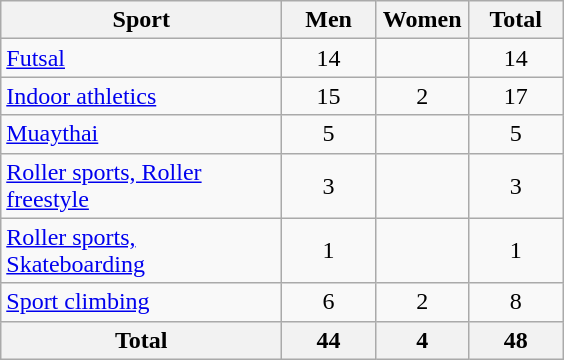<table class="wikitable sortable" style="text-align:center;">
<tr>
<th width=180>Sport</th>
<th width=55>Men</th>
<th width=55>Women</th>
<th width=55>Total</th>
</tr>
<tr>
<td align=left><a href='#'>Futsal</a></td>
<td>14</td>
<td></td>
<td>14</td>
</tr>
<tr>
<td align=left><a href='#'>Indoor athletics</a></td>
<td>15</td>
<td>2</td>
<td>17</td>
</tr>
<tr>
<td align=left><a href='#'>Muaythai</a></td>
<td>5</td>
<td></td>
<td>5</td>
</tr>
<tr>
<td align=left><a href='#'>Roller sports, Roller freestyle</a></td>
<td>3</td>
<td></td>
<td>3</td>
</tr>
<tr>
<td align=left><a href='#'>Roller sports, Skateboarding</a></td>
<td>1</td>
<td></td>
<td>1</td>
</tr>
<tr>
<td align=left><a href='#'>Sport climbing</a></td>
<td>6</td>
<td>2</td>
<td>8</td>
</tr>
<tr class="sortbottom">
<th>Total</th>
<th>44</th>
<th>4</th>
<th>48</th>
</tr>
</table>
